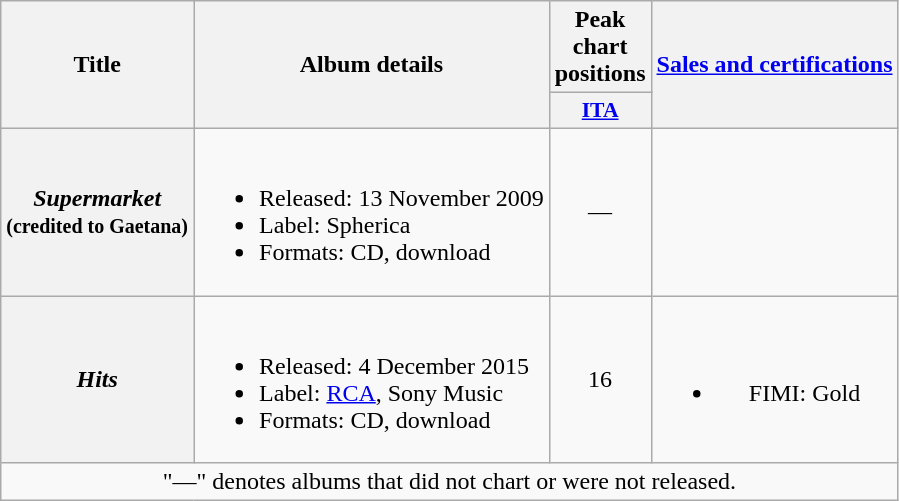<table class="wikitable plainrowheaders" style="text-align:center;" border="1">
<tr>
<th scope="column" rowspan="2">Title</th>
<th scope="column" rowspan="2">Album details</th>
<th scope="column" colspan="1">Peak chart positions</th>
<th scope="column" rowspan="2"><a href='#'>Sales and certifications</a></th>
</tr>
<tr>
<th scope="col" style="width:3em;font-size:90%;"><a href='#'>ITA</a><br></th>
</tr>
<tr>
<th scope="row"><em>Supermarket</em><br><small>(credited to Gaetana)</small></th>
<td style="text-align:left;"><br><ul><li>Released: 13 November 2009</li><li>Label: Spherica</li><li>Formats: CD, download</li></ul></td>
<td>—</td>
<td></td>
</tr>
<tr>
<th scope="row"><em>Hits</em></th>
<td style="text-align:left;"><br><ul><li>Released: 4 December 2015</li><li>Label: <a href='#'>RCA</a>, Sony Music</li><li>Formats: CD, download</li></ul></td>
<td>16</td>
<td><br><ul><li>FIMI: Gold</li></ul></td>
</tr>
<tr>
<td colspan="7">"—" denotes albums that did not chart or were not released.</td>
</tr>
</table>
